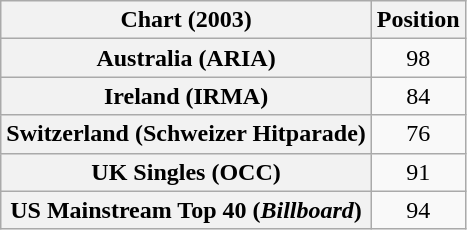<table class="wikitable sortable plainrowheaders" style="text-align:center">
<tr>
<th scope="col">Chart (2003)</th>
<th scope="col">Position</th>
</tr>
<tr>
<th scope="row">Australia (ARIA)</th>
<td>98</td>
</tr>
<tr>
<th scope="row">Ireland (IRMA)</th>
<td>84</td>
</tr>
<tr>
<th scope="row">Switzerland (Schweizer Hitparade)</th>
<td>76</td>
</tr>
<tr>
<th scope="row">UK Singles (OCC)</th>
<td>91</td>
</tr>
<tr>
<th scope="row">US Mainstream Top 40 (<em>Billboard</em>)</th>
<td>94</td>
</tr>
</table>
